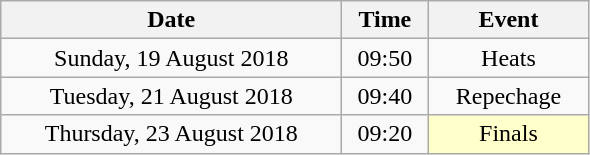<table class = "wikitable" style="text-align:center;">
<tr>
<th width=220>Date</th>
<th width=50>Time</th>
<th width=100>Event</th>
</tr>
<tr>
<td>Sunday, 19 August 2018</td>
<td>09:50</td>
<td>Heats</td>
</tr>
<tr>
<td>Tuesday, 21 August 2018</td>
<td>09:40</td>
<td>Repechage</td>
</tr>
<tr>
<td>Thursday, 23 August 2018</td>
<td>09:20</td>
<td bgcolor=ffffcc>Finals</td>
</tr>
</table>
